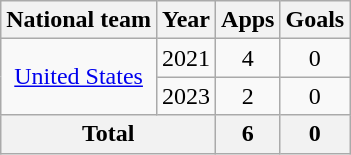<table class="wikitable" style="text-align:center">
<tr>
<th>National team</th>
<th>Year</th>
<th>Apps</th>
<th>Goals</th>
</tr>
<tr>
<td rowspan="2"><a href='#'>United States</a></td>
<td>2021</td>
<td>4</td>
<td>0</td>
</tr>
<tr>
<td>2023</td>
<td>2</td>
<td>0</td>
</tr>
<tr>
<th colspan="2">Total</th>
<th>6</th>
<th>0</th>
</tr>
</table>
